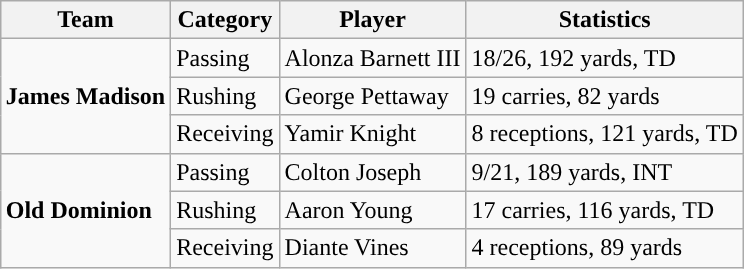<table class="wikitable" style="float: right;">
<tr>
<th>Team</th>
<th>Category</th>
<th>Player</th>
<th>Statistics</th>
</tr>
<tr>
<td rowspan=3><strong>James Madison</strong></td>
<td>Passing</td>
<td>Alonza Barnett III</td>
<td>18/26, 192 yards, TD</td>
</tr>
<tr>
<td>Rushing</td>
<td>George Pettaway</td>
<td>19 carries, 82 yards</td>
</tr>
<tr>
<td>Receiving</td>
<td>Yamir Knight</td>
<td>8 receptions, 121 yards, TD</td>
</tr>
<tr>
<td rowspan=3><strong>Old Dominion</strong></td>
<td>Passing</td>
<td>Colton Joseph</td>
<td>9/21, 189 yards, INT</td>
</tr>
<tr>
<td>Rushing</td>
<td>Aaron Young</td>
<td>17 carries, 116 yards, TD</td>
</tr>
<tr>
<td>Receiving</td>
<td>Diante Vines</td>
<td>4 receptions, 89 yards</td>
</tr>
</table>
